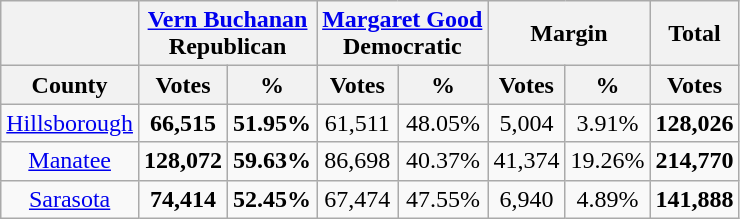<table class="wikitable sortable" style="text-align:center">
<tr>
<th></th>
<th style="text-align:center;" colspan="2"><a href='#'>Vern Buchanan</a><br>Republican</th>
<th style="text-align:center;" colspan="2"><a href='#'>Margaret Good</a><br>Democratic</th>
<th style="text-align:center;" colspan="2">Margin</th>
<th style="text-align:center;">Total</th>
</tr>
<tr>
<th align=center>County</th>
<th style="text-align:center;" data-sort-type="number">Votes</th>
<th style="text-align:center;" data-sort-type="number">%</th>
<th style="text-align:center;" data-sort-type="number">Votes</th>
<th style="text-align:center;" data-sort-type="number">%</th>
<th style="text-align:center;" data-sort-type="number">Votes</th>
<th style="text-align:center;" data-sort-type="number">%</th>
<th style="text-align:center;" data-sort-type="number">Votes</th>
</tr>
<tr>
<td align=center><a href='#'>Hillsborough</a></td>
<td><strong>66,515</strong></td>
<td><strong>51.95%</strong></td>
<td>61,511</td>
<td>48.05%</td>
<td>5,004</td>
<td>3.91%</td>
<td><strong>128,026</strong></td>
</tr>
<tr>
<td align=center><a href='#'>Manatee</a></td>
<td><strong>128,072</strong></td>
<td><strong>59.63%</strong></td>
<td>86,698</td>
<td>40.37%</td>
<td>41,374</td>
<td>19.26%</td>
<td><strong>214,770</strong></td>
</tr>
<tr>
<td align=center><a href='#'>Sarasota</a></td>
<td><strong>74,414</strong></td>
<td><strong>52.45%</strong></td>
<td>67,474</td>
<td>47.55%</td>
<td>6,940</td>
<td>4.89%</td>
<td><strong>141,888</strong></td>
</tr>
</table>
